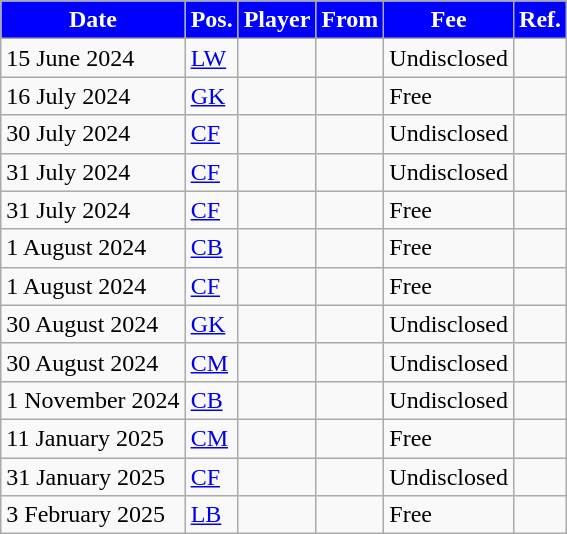<table class="wikitable plainrowheaders sortable">
<tr>
<th style="background:Blue; color:White">Date</th>
<th style="background:Blue; color:White">Pos.</th>
<th style="background:Blue; color:White">Player</th>
<th style="background:Blue; color:White">From</th>
<th style="background:Blue; color:White">Fee</th>
<th style="background:Blue; color:White">Ref.</th>
</tr>
<tr>
<td>15 June 2024</td>
<td><a href='#'>LW</a></td>
<td></td>
<td></td>
<td>Undisclosed</td>
<td></td>
</tr>
<tr>
<td>16 July 2024</td>
<td><a href='#'>GK</a></td>
<td></td>
<td></td>
<td>Free</td>
<td></td>
</tr>
<tr>
<td>30 July 2024</td>
<td><a href='#'>CF</a></td>
<td></td>
<td></td>
<td>Undisclosed</td>
<td></td>
</tr>
<tr>
<td>31 July 2024</td>
<td><a href='#'>CF</a></td>
<td></td>
<td></td>
<td>Undisclosed</td>
<td></td>
</tr>
<tr>
<td>31 July 2024</td>
<td><a href='#'>CF</a></td>
<td></td>
<td></td>
<td>Free</td>
<td></td>
</tr>
<tr>
<td>1 August 2024</td>
<td><a href='#'>CB</a></td>
<td></td>
<td></td>
<td>Free</td>
<td></td>
</tr>
<tr>
<td>1 August 2024</td>
<td><a href='#'>CF</a></td>
<td></td>
<td></td>
<td>Free</td>
<td></td>
</tr>
<tr>
<td>30 August 2024</td>
<td><a href='#'>GK</a></td>
<td></td>
<td></td>
<td>Undisclosed</td>
<td></td>
</tr>
<tr>
<td>30 August 2024</td>
<td><a href='#'>CM</a></td>
<td></td>
<td></td>
<td>Undisclosed</td>
<td></td>
</tr>
<tr>
<td>1 November 2024</td>
<td><a href='#'>CB</a></td>
<td></td>
<td></td>
<td>Undisclosed</td>
<td></td>
</tr>
<tr>
<td>11 January 2025</td>
<td><a href='#'>CM</a></td>
<td></td>
<td></td>
<td>Free</td>
<td></td>
</tr>
<tr>
<td>31 January 2025</td>
<td><a href='#'>CF</a></td>
<td></td>
<td></td>
<td>Undisclosed</td>
<td></td>
</tr>
<tr>
<td>3 February 2025</td>
<td><a href='#'>LB</a></td>
<td></td>
<td></td>
<td>Free</td>
<td></td>
</tr>
</table>
